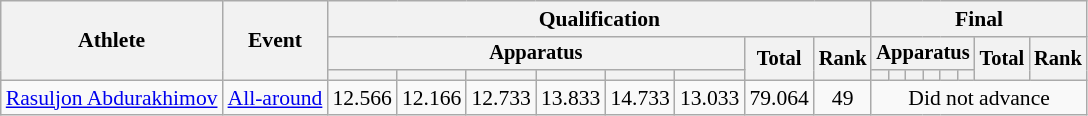<table class="wikitable" style="font-size:90%">
<tr>
<th rowspan=3>Athlete</th>
<th rowspan=3>Event</th>
<th colspan =8>Qualification</th>
<th colspan =8>Final</th>
</tr>
<tr style="font-size:95%">
<th colspan=6>Apparatus</th>
<th rowspan=2>Total</th>
<th rowspan=2>Rank</th>
<th colspan=6>Apparatus</th>
<th rowspan=2>Total</th>
<th rowspan=2>Rank</th>
</tr>
<tr style="font-size:95%">
<th></th>
<th></th>
<th></th>
<th></th>
<th></th>
<th></th>
<th></th>
<th></th>
<th></th>
<th></th>
<th></th>
<th></th>
</tr>
<tr align=center>
<td align=left><a href='#'>Rasuljon Abdurakhimov</a></td>
<td align=left><a href='#'>All-around</a></td>
<td>12.566</td>
<td>12.166</td>
<td>12.733</td>
<td>13.833</td>
<td>14.733</td>
<td>13.033</td>
<td>79.064</td>
<td>49</td>
<td colspan=8>Did not advance</td>
</tr>
</table>
